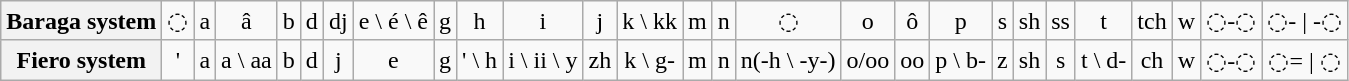<table class="wikitable">
<tr>
<th>Baraga system</th>
<td align="center">◌</td>
<td align="center">a</td>
<td align="center">â</td>
<td align="center">b</td>
<td align="center">d</td>
<td align="center">dj</td>
<td align="center">e \ é \ ê</td>
<td align="center">g</td>
<td align="center">h</td>
<td align="center">i</td>
<td align="center">j</td>
<td align="center">k \ kk</td>
<td align="center">m</td>
<td align="center">n</td>
<td align="center">◌</td>
<td align="center">o</td>
<td align="center">ô</td>
<td align="center">p</td>
<td align="center">s</td>
<td align="center">sh</td>
<td align="center">ss</td>
<td align="center">t</td>
<td align="center">tch</td>
<td align="center">w</td>
<td align="center">◌-◌</td>
<td align="center">◌- | -◌</td>
</tr>
<tr>
<th>Fiero system</th>
<td align="center">'</td>
<td align="center">a</td>
<td align="center">a \ aa</td>
<td align="center">b</td>
<td align="center">d</td>
<td align="center">j</td>
<td align="center">e</td>
<td align="center">g</td>
<td align="center">' \ h</td>
<td align="center">i \ ii \ y</td>
<td align="center">zh</td>
<td align="center">k \ g-</td>
<td align="center">m</td>
<td align="center">n</td>
<td align="center">n(-h \ -y-)</td>
<td align="center">o/oo</td>
<td align="center">oo</td>
<td align="center">p \ b-</td>
<td align="center">z</td>
<td align="center">sh</td>
<td align="center">s</td>
<td align="center">t \ d-</td>
<td align="center">ch</td>
<td align="center">w</td>
<td align="center">◌-◌</td>
<td align="center">◌= | ◌</td>
</tr>
</table>
